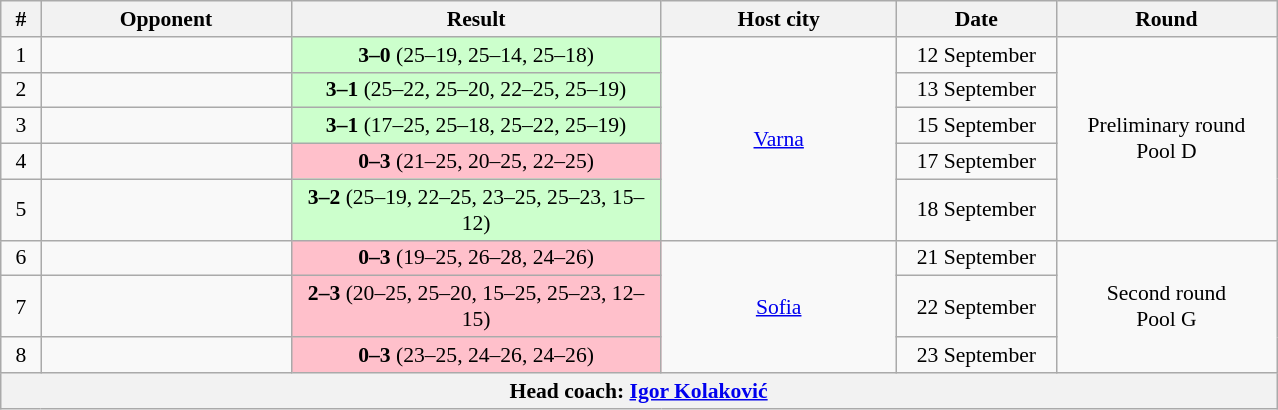<table class="wikitable" style="text-align: center;font-size:90%;">
<tr>
<th width=20>#</th>
<th width=160>Opponent</th>
<th width=240>Result</th>
<th width=150>Host city</th>
<th width=100>Date</th>
<th width=140>Round</th>
</tr>
<tr>
<td>1</td>
<td align=left></td>
<td bgcolor=ccffcc><strong>3–0</strong> (25–19, 25–14, 25–18)</td>
<td rowspan=5> <a href='#'>Varna</a></td>
<td>12 September</td>
<td rowspan=5>Preliminary round<br>Pool D</td>
</tr>
<tr>
<td>2</td>
<td align=left></td>
<td bgcolor=ccffcc><strong>3–1</strong> (25–22, 25–20, 22–25, 25–19)</td>
<td>13 September</td>
</tr>
<tr>
<td>3</td>
<td align=left></td>
<td bgcolor=ccffcc><strong>3–1</strong> (17–25, 25–18, 25–22, 25–19)</td>
<td>15 September</td>
</tr>
<tr>
<td>4</td>
<td align=left></td>
<td bgcolor=pink><strong>0–3</strong> (21–25, 20–25, 22–25)</td>
<td>17 September</td>
</tr>
<tr>
<td>5</td>
<td align=left></td>
<td bgcolor=ccffcc><strong>3–2</strong> (25–19, 22–25, 23–25, 25–23, 15–12)</td>
<td>18 September</td>
</tr>
<tr>
<td>6</td>
<td align=left></td>
<td bgcolor=pink><strong>0–3</strong> (19–25, 26–28, 24–26)</td>
<td rowspan=3> <a href='#'>Sofia</a></td>
<td>21 September</td>
<td rowspan=3>Second round<br>Pool G</td>
</tr>
<tr>
<td>7</td>
<td align=left></td>
<td bgcolor=pink><strong>2–3</strong> (20–25, 25–20, 15–25, 25–23, 12–15)</td>
<td>22 September</td>
</tr>
<tr>
<td>8</td>
<td align=left></td>
<td bgcolor=pink><strong>0–3</strong> (23–25, 24–26, 24–26)</td>
<td>23 September</td>
</tr>
<tr>
<th colspan=6>Head coach:  <a href='#'>Igor Kolaković</a></th>
</tr>
</table>
